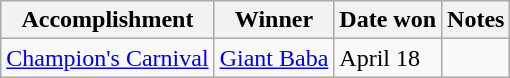<table class="wikitable">
<tr>
<th>Accomplishment</th>
<th>Winner</th>
<th>Date won</th>
<th>Notes</th>
</tr>
<tr>
<td><a href='#'>Champion's Carnival</a></td>
<td><a href='#'>Giant Baba</a></td>
<td>April 18</td>
<td></td>
</tr>
</table>
